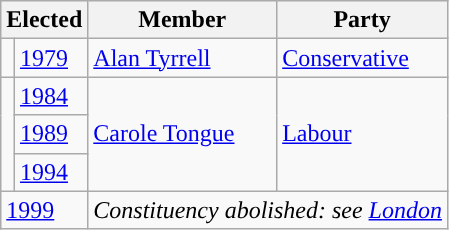<table class="wikitable">
<tr>
<th colspan = "2">Elected</th>
<th>Member</th>
<th>Party</th>
</tr>
<tr>
<td style="background-color: "></td>
<td><a href='#'>1979</a></td>
<td><a href='#'>Alan Tyrrell</a></td>
<td><a href='#'>Conservative</a></td>
</tr>
<tr>
<td rowspan="3" style="background-color: "></td>
<td><a href='#'>1984</a></td>
<td rowspan = "3"><a href='#'>Carole Tongue</a></td>
<td rowspan = "3"><a href='#'>Labour</a></td>
</tr>
<tr>
<td><a href='#'>1989</a></td>
</tr>
<tr>
<td><a href='#'>1994</a></td>
</tr>
<tr>
<td colspan="2"><a href='#'>1999</a></td>
<td colspan="2"><em>Constituency abolished: see <a href='#'>London</a></em></td>
</tr>
</table>
